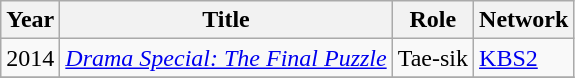<table class="wikitable sortable">
<tr>
<th>Year</th>
<th>Title</th>
<th>Role</th>
<th>Network</th>
</tr>
<tr>
<td>2014</td>
<td><em><a href='#'>Drama Special: The Final Puzzle</a></em></td>
<td>Tae-sik</td>
<td><a href='#'>KBS2</a></td>
</tr>
<tr>
</tr>
</table>
